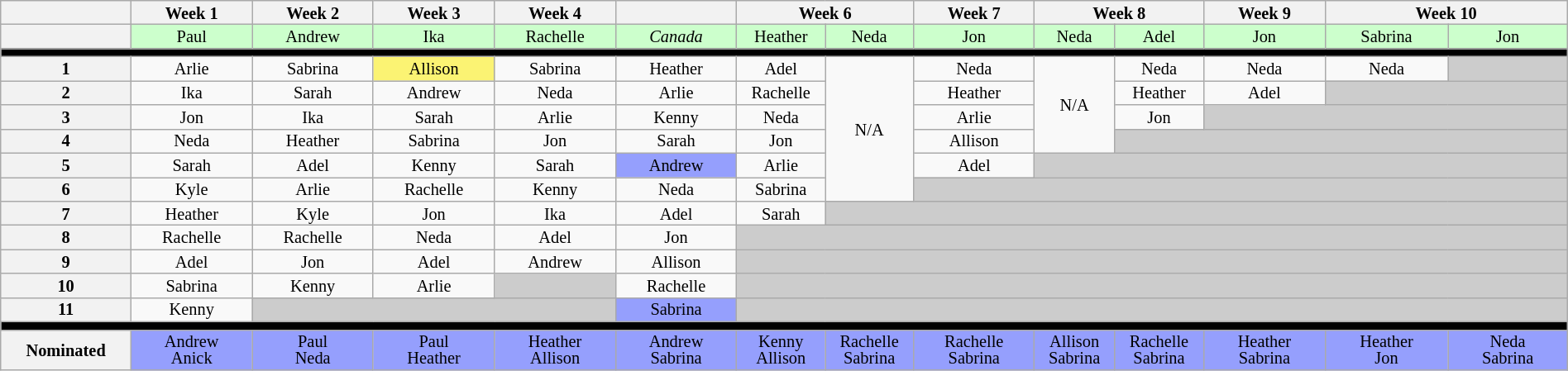<table class="wikitable" style="width:100%; text-align:center; font-size:85%; line-height:13px;">
<tr>
<th style="width:5%"></th>
<th width="5%;">Week 1</th>
<th width="5%;">Week 2</th>
<th width="5%;">Week 3</th>
<th width="5%;">Week 4</th>
<th width="5%;"></th>
<th colspan="2" width="5%;">Week 6</th>
<th width="5%;">Week 7</th>
<th colspan="2" width="5%;">Week 8</th>
<th width="5%;">Week 9</th>
<th colspan="2" width="10%;">Week 10</th>
</tr>
<tr>
<th></th>
<td style="background:#cfc">Paul</td>
<td style="background:#cfc">Andrew</td>
<td style="background:#cfc">Ika</td>
<td style="background:#cfc">Rachelle</td>
<td style="background:#cfc"><em>Canada</em></td>
<td style="background:#cfc">Heather</td>
<td style="background:#cfc">Neda</td>
<td style="background:#cfc">Jon</td>
<td style="background:#cfc">Neda</td>
<td style="background:#cfc">Adel</td>
<td style="background:#cfc">Jon</td>
<td style="background:#cfc">Sabrina</td>
<td style="background:#cfc">Jon</td>
</tr>
<tr>
<th colspan="15" style="background:black;"></th>
</tr>
<tr>
<th>1</th>
<td>Arlie</td>
<td>Sabrina</td>
<td style="background:#FBF373">Allison</td>
<td>Sabrina</td>
<td>Heather</td>
<td>Adel</td>
<td rowspan=6>N/A</td>
<td>Neda</td>
<td rowspan=4>N/A</td>
<td>Neda</td>
<td>Neda</td>
<td>Neda</td>
<td style="background:#cccccc"></td>
</tr>
<tr>
<th>2</th>
<td>Ika</td>
<td>Sarah</td>
<td>Andrew</td>
<td>Neda</td>
<td>Arlie</td>
<td>Rachelle</td>
<td>Heather</td>
<td>Heather</td>
<td>Adel</td>
<td style="background:#cccccc" colspan=2></td>
</tr>
<tr>
<th>3</th>
<td>Jon</td>
<td>Ika</td>
<td>Sarah</td>
<td>Arlie</td>
<td>Kenny</td>
<td>Neda</td>
<td>Arlie</td>
<td>Jon</td>
<td style="background:#cccccc" colspan=3></td>
</tr>
<tr>
<th>4</th>
<td>Neda</td>
<td>Heather</td>
<td>Sabrina</td>
<td>Jon</td>
<td>Sarah</td>
<td>Jon</td>
<td>Allison</td>
<td style="background:#cccccc" colspan=4></td>
</tr>
<tr>
<th>5</th>
<td>Sarah</td>
<td>Adel</td>
<td>Kenny</td>
<td>Sarah</td>
<td style="background:#959ffd">Andrew</td>
<td>Arlie</td>
<td>Adel</td>
<td style="background:#cccccc" colspan=5></td>
</tr>
<tr>
<th>6</th>
<td>Kyle</td>
<td>Arlie</td>
<td>Rachelle</td>
<td>Kenny</td>
<td>Neda</td>
<td>Sabrina</td>
<td style="background:#cccccc" colspan=6></td>
</tr>
<tr>
<th>7</th>
<td>Heather</td>
<td>Kyle</td>
<td>Jon</td>
<td>Ika</td>
<td>Adel</td>
<td>Sarah</td>
<td style="background:#cccccc" colspan=7></td>
</tr>
<tr>
<th>8</th>
<td>Rachelle</td>
<td>Rachelle</td>
<td>Neda</td>
<td>Adel</td>
<td>Jon</td>
<td style="background:#cccccc" colspan=8></td>
</tr>
<tr>
<th>9</th>
<td>Adel</td>
<td>Jon</td>
<td>Adel</td>
<td>Andrew</td>
<td>Allison</td>
<td style="background:#cccccc" colspan=8></td>
</tr>
<tr>
<th>10</th>
<td>Sabrina</td>
<td>Kenny</td>
<td>Arlie</td>
<td style="background:#cccccc" colspan=1></td>
<td>Rachelle</td>
<td style="background:#cccccc" colspan=8></td>
</tr>
<tr>
<th>11</th>
<td>Kenny</td>
<td style="background:#cccccc" colspan=3></td>
<td style="background:#959ffd">Sabrina</td>
<td style="background:#cccccc" colspan=8></td>
</tr>
<tr>
<th colspan="15" style="background:black;"></th>
</tr>
<tr>
<th>Nominated</th>
<td style="background:#959ffd">Andrew<br>Anick</td>
<td style="background:#959ffd">Paul<br>Neda</td>
<td style="background:#959ffd">Paul<br>Heather</td>
<td style="background:#959ffd">Heather<br>Allison</td>
<td style="background:#959ffd">Andrew<br>Sabrina</td>
<td style="background:#959ffd">Kenny<br>Allison</td>
<td style="background:#959ffd">Rachelle<br>Sabrina</td>
<td style="background:#959ffd">Rachelle<br>Sabrina</td>
<td style="background:#959ffd">Allison<br>Sabrina</td>
<td style="background:#959ffd">Rachelle<br>Sabrina</td>
<td style="background:#959ffd">Heather<br>Sabrina</td>
<td style="background:#959ffd">Heather<br>Jon</td>
<td style="background:#959ffd">Neda<br>Sabrina</td>
</tr>
</table>
